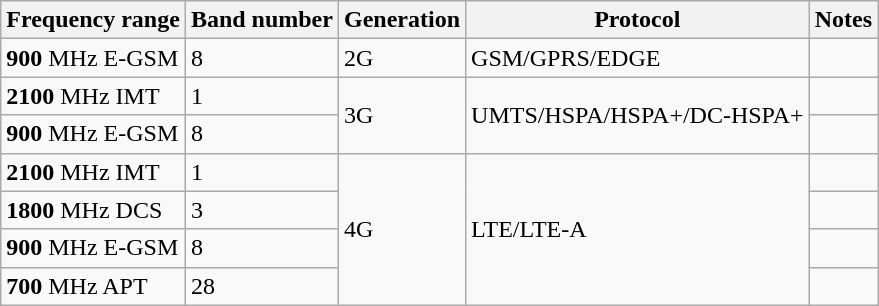<table class="wikitable sortable">
<tr>
<th>Frequency range</th>
<th>Band number</th>
<th>Generation</th>
<th>Protocol</th>
<th>Notes</th>
</tr>
<tr>
<td><strong>900</strong> MHz E-GSM</td>
<td>8</td>
<td>2G</td>
<td>GSM/GPRS/EDGE</td>
<td></td>
</tr>
<tr>
<td><strong>2100</strong> MHz IMT</td>
<td>1</td>
<td rowspan="2">3G</td>
<td rowspan="2">UMTS/HSPA/HSPA+/DC-HSPA+</td>
<td></td>
</tr>
<tr>
<td><strong>900</strong> MHz E-GSM</td>
<td>8</td>
<td></td>
</tr>
<tr>
<td><strong>2100</strong> MHz IMT</td>
<td>1</td>
<td rowspan="4">4G</td>
<td rowspan="4">LTE/LTE-A</td>
<td></td>
</tr>
<tr>
<td><strong>1800</strong> MHz DCS</td>
<td>3</td>
<td></td>
</tr>
<tr>
<td><strong>900</strong> MHz E-GSM</td>
<td>8</td>
<td></td>
</tr>
<tr>
<td><strong>700</strong> MHz APT</td>
<td>28</td>
<td></td>
</tr>
</table>
